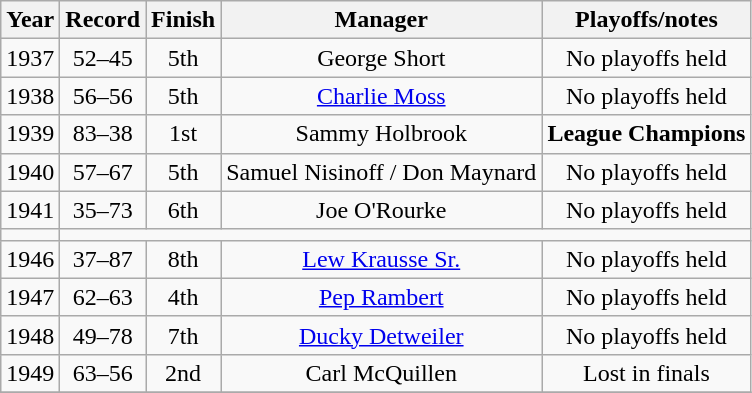<table class="wikitable">
<tr>
<th>Year</th>
<th>Record</th>
<th>Finish</th>
<th>Manager</th>
<th>Playoffs/notes</th>
</tr>
<tr align=center>
<td>1937</td>
<td>52–45</td>
<td>5th</td>
<td>George Short</td>
<td>No playoffs held</td>
</tr>
<tr align=center>
<td>1938</td>
<td>56–56</td>
<td>5th</td>
<td><a href='#'>Charlie Moss</a></td>
<td>No playoffs held</td>
</tr>
<tr align=center>
<td>1939</td>
<td>83–38</td>
<td>1st</td>
<td>Sammy Holbrook</td>
<td><strong>League Champions</strong></td>
</tr>
<tr align=center>
<td>1940</td>
<td>57–67</td>
<td>5th</td>
<td>Samuel Nisinoff / Don Maynard</td>
<td>No playoffs held</td>
</tr>
<tr align=center>
<td>1941</td>
<td>35–73</td>
<td>6th</td>
<td>Joe O'Rourke</td>
<td>No playoffs held</td>
</tr>
<tr align=center>
<td></td>
</tr>
<tr align=center>
<td>1946</td>
<td>37–87</td>
<td>8th</td>
<td><a href='#'>Lew Krausse Sr.</a></td>
<td>No playoffs held</td>
</tr>
<tr align=center>
<td>1947</td>
<td>62–63</td>
<td>4th</td>
<td><a href='#'>Pep Rambert</a></td>
<td>No playoffs held</td>
</tr>
<tr align=center>
<td>1948</td>
<td>49–78</td>
<td>7th</td>
<td><a href='#'>Ducky Detweiler</a></td>
<td>No playoffs held</td>
</tr>
<tr align=center>
<td>1949</td>
<td>63–56</td>
<td>2nd</td>
<td>Carl McQuillen</td>
<td>Lost in finals</td>
</tr>
<tr align=center>
</tr>
</table>
